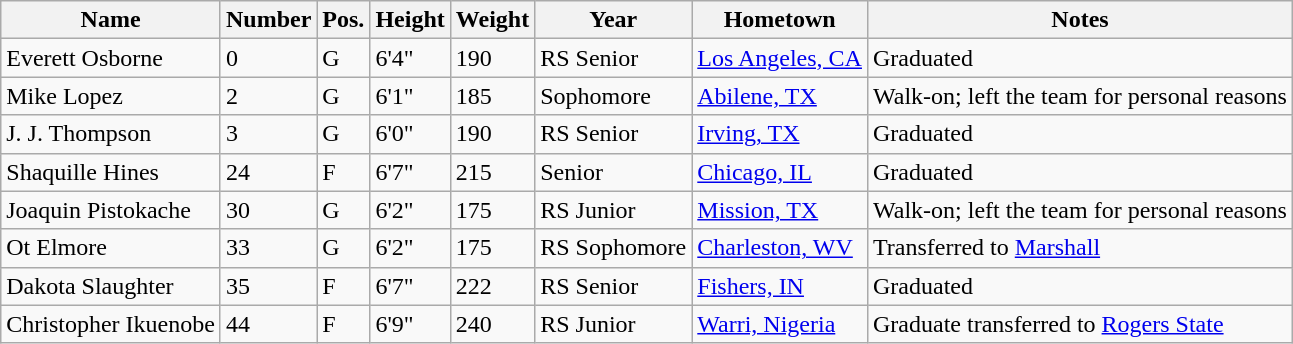<table class="wikitable sortable" border="1">
<tr>
<th>Name</th>
<th>Number</th>
<th>Pos.</th>
<th>Height</th>
<th>Weight</th>
<th>Year</th>
<th>Hometown</th>
<th class="unsortable">Notes</th>
</tr>
<tr>
<td>Everett Osborne</td>
<td>0</td>
<td>G</td>
<td>6'4"</td>
<td>190</td>
<td>RS Senior</td>
<td><a href='#'>Los Angeles, CA</a></td>
<td>Graduated</td>
</tr>
<tr>
<td>Mike Lopez</td>
<td>2</td>
<td>G</td>
<td>6'1"</td>
<td>185</td>
<td>Sophomore</td>
<td><a href='#'>Abilene, TX</a></td>
<td>Walk-on; left the team for personal reasons</td>
</tr>
<tr>
<td>J. J. Thompson</td>
<td>3</td>
<td>G</td>
<td>6'0"</td>
<td>190</td>
<td>RS Senior</td>
<td><a href='#'>Irving, TX</a></td>
<td>Graduated</td>
</tr>
<tr>
<td>Shaquille Hines</td>
<td>24</td>
<td>F</td>
<td>6'7"</td>
<td>215</td>
<td>Senior</td>
<td><a href='#'>Chicago, IL</a></td>
<td>Graduated</td>
</tr>
<tr>
<td>Joaquin Pistokache</td>
<td>30</td>
<td>G</td>
<td>6'2"</td>
<td>175</td>
<td>RS Junior</td>
<td><a href='#'>Mission, TX</a></td>
<td>Walk-on; left the team for personal reasons</td>
</tr>
<tr>
<td>Ot Elmore</td>
<td>33</td>
<td>G</td>
<td>6'2"</td>
<td>175</td>
<td>RS Sophomore</td>
<td><a href='#'>Charleston, WV</a></td>
<td>Transferred to <a href='#'>Marshall</a></td>
</tr>
<tr>
<td>Dakota Slaughter</td>
<td>35</td>
<td>F</td>
<td>6'7"</td>
<td>222</td>
<td>RS Senior</td>
<td><a href='#'>Fishers, IN</a></td>
<td>Graduated</td>
</tr>
<tr>
<td>Christopher Ikuenobe</td>
<td>44</td>
<td>F</td>
<td>6'9"</td>
<td>240</td>
<td>RS Junior</td>
<td><a href='#'>Warri, Nigeria</a></td>
<td>Graduate transferred to <a href='#'>Rogers State</a></td>
</tr>
</table>
